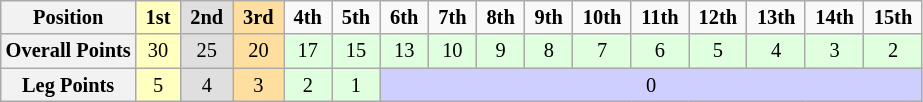<table class="wikitable" style="font-size:85%; text-align:center">
<tr>
<th>Position</th>
<td style="background:#ffffbf;"> <strong>1st</strong> </td>
<td style="background:#dfdfdf;"> <strong>2nd</strong> </td>
<td style="background:#ffdf9f;"> <strong>3rd</strong> </td>
<td> <strong>4th</strong> </td>
<td> <strong>5th</strong> </td>
<td> <strong>6th</strong> </td>
<td> <strong>7th</strong> </td>
<td> <strong>8th</strong> </td>
<td> <strong>9th</strong> </td>
<td> <strong>10th</strong> </td>
<td> <strong>11th</strong> </td>
<td> <strong>12th</strong> </td>
<td> <strong>13th</strong> </td>
<td> <strong>14th</strong> </td>
<td> <strong>15th</strong> </td>
</tr>
<tr>
<th>Overall Points</th>
<td style="background:#ffffbf;">30</td>
<td style="background:#dfdfdf;">25</td>
<td style="background:#ffdf9f;">20</td>
<td style="background:#dfffdf;">17</td>
<td style="background:#dfffdf;">15</td>
<td style="background:#dfffdf;">13</td>
<td style="background:#dfffdf;">10</td>
<td style="background:#dfffdf;">9</td>
<td style="background:#dfffdf;">8</td>
<td style="background:#dfffdf;">7</td>
<td style="background:#dfffdf;">6</td>
<td style="background:#dfffdf;">5</td>
<td style="background:#dfffdf;">4</td>
<td style="background:#dfffdf;">3</td>
<td style="background:#dfffdf;">2</td>
</tr>
<tr>
<th>Leg Points</th>
<td style="background:#ffffbf;">5</td>
<td style="background:#dfdfdf;">4</td>
<td style="background:#ffdf9f;">3</td>
<td style="background:#dfffdf;">2</td>
<td style="background:#dfffdf;">1</td>
<td style="background:#cfcfff;" colspan=10>0</td>
</tr>
</table>
